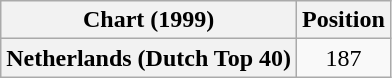<table class="wikitable plainrowheaders" style="text-align:center">
<tr>
<th>Chart (1999)</th>
<th>Position</th>
</tr>
<tr>
<th scope="row">Netherlands (Dutch Top 40)</th>
<td>187</td>
</tr>
</table>
